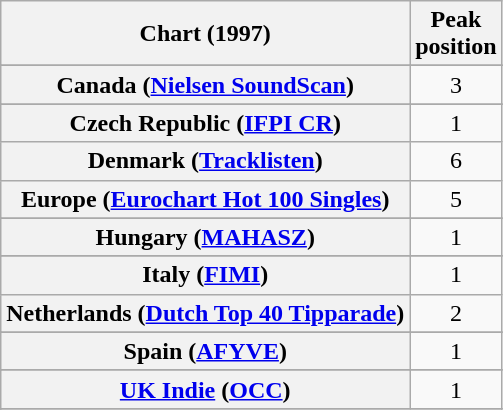<table class="wikitable sortable plainrowheaders" style="text-align:center">
<tr>
<th scope="col">Chart (1997)</th>
<th scope="col">Peak<br>position</th>
</tr>
<tr>
</tr>
<tr>
</tr>
<tr>
</tr>
<tr>
</tr>
<tr>
<th scope="row">Canada (<a href='#'>Nielsen SoundScan</a>)</th>
<td>3</td>
</tr>
<tr>
</tr>
<tr>
<th scope="row">Czech Republic (<a href='#'>IFPI CR</a>)</th>
<td>1</td>
</tr>
<tr>
<th scope="row">Denmark (<a href='#'>Tracklisten</a>)</th>
<td>6</td>
</tr>
<tr>
<th scope="row">Europe (<a href='#'>Eurochart Hot 100 Singles</a>)</th>
<td>5</td>
</tr>
<tr>
</tr>
<tr>
</tr>
<tr>
</tr>
<tr>
<th scope="row">Hungary (<a href='#'>MAHASZ</a>)</th>
<td>1</td>
</tr>
<tr>
</tr>
<tr>
<th scope="row">Italy (<a href='#'>FIMI</a>)</th>
<td>1</td>
</tr>
<tr>
<th scope="row">Netherlands (<a href='#'>Dutch Top 40 Tipparade</a>)</th>
<td>2</td>
</tr>
<tr>
</tr>
<tr>
</tr>
<tr>
</tr>
<tr>
<th scope="row">Spain (<a href='#'>AFYVE</a>)</th>
<td>1</td>
</tr>
<tr>
</tr>
<tr>
</tr>
<tr>
</tr>
<tr>
<th scope="row"><a href='#'>UK Indie</a> (<a href='#'>OCC</a>)</th>
<td>1</td>
</tr>
<tr>
</tr>
<tr>
</tr>
<tr>
</tr>
</table>
